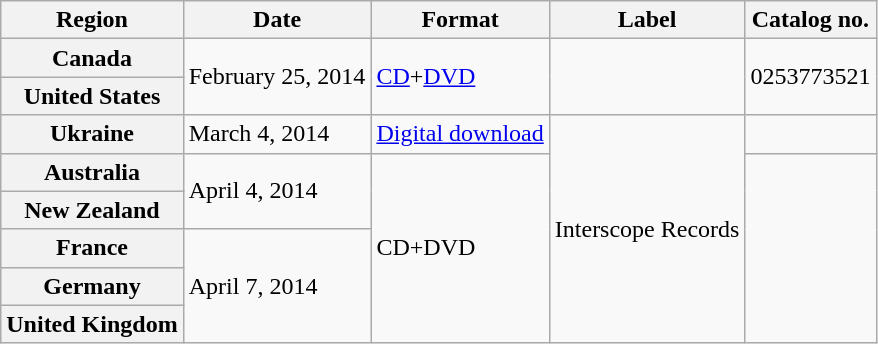<table class="wikitable plainrowheaders">
<tr>
<th scope="col">Region</th>
<th scope="col">Date</th>
<th scope="col">Format</th>
<th scope="col">Label</th>
<th scope="col">Catalog no.</th>
</tr>
<tr>
<th scope="row">Canada</th>
<td rowspan="2">February 25, 2014</td>
<td rowspan="2"><a href='#'>CD</a>+<a href='#'>DVD</a></td>
<td rowspan="2"></td>
<td rowspan="2">0253773521</td>
</tr>
<tr>
<th scope="row">United States</th>
</tr>
<tr>
<th scope="row">Ukraine</th>
<td>March 4, 2014</td>
<td><a href='#'>Digital download</a></td>
<td rowspan="6">Interscope Records</td>
<td></td>
</tr>
<tr>
<th scope="row">Australia</th>
<td rowspan="2">April 4, 2014</td>
<td rowspan="5">CD+DVD</td>
<td rowspan="5"></td>
</tr>
<tr>
<th scope="row">New Zealand</th>
</tr>
<tr>
<th scope="row">France</th>
<td rowspan="3">April 7, 2014</td>
</tr>
<tr>
<th scope="row">Germany</th>
</tr>
<tr>
<th scope="row">United Kingdom</th>
</tr>
</table>
